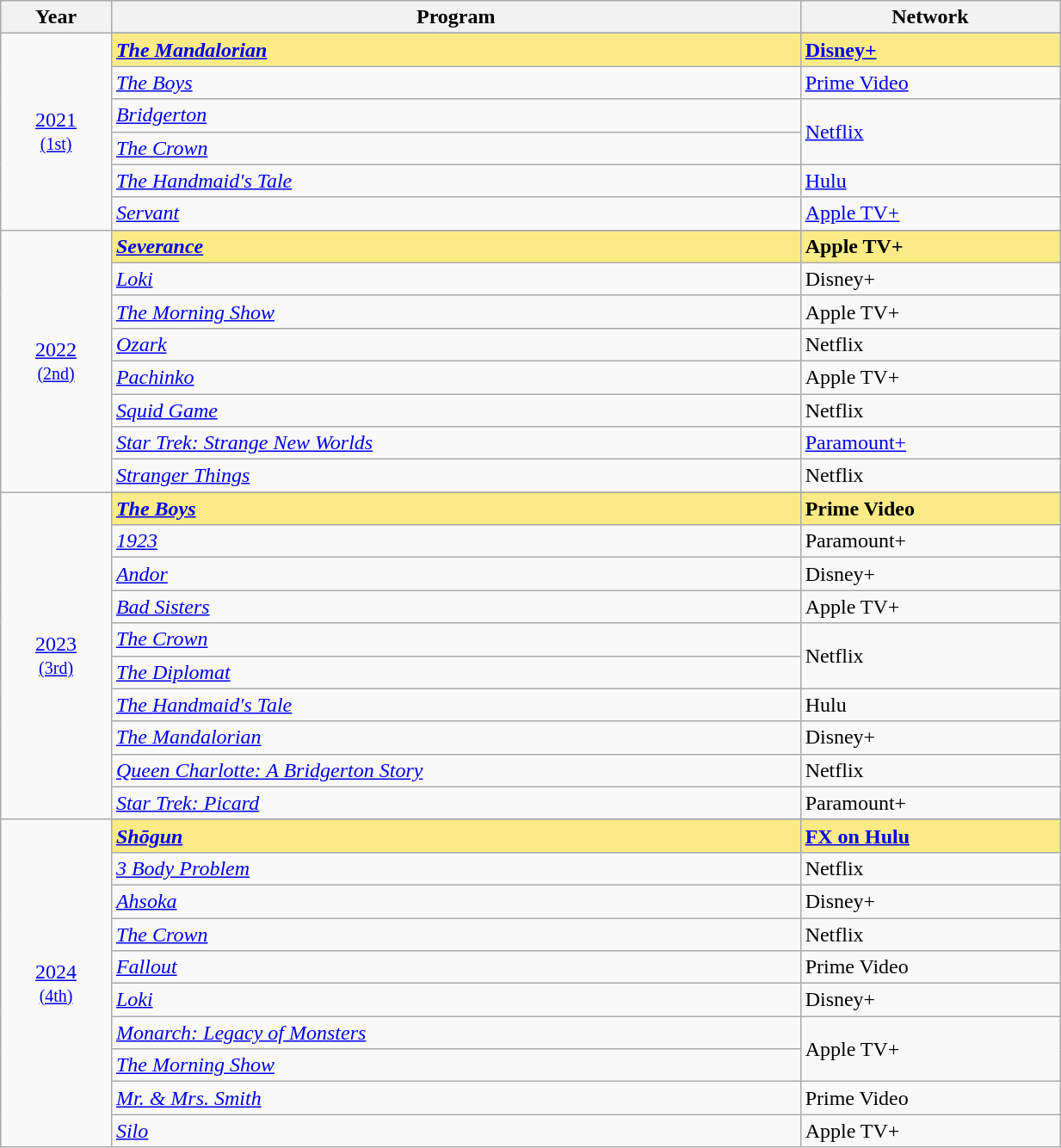<table class="wikitable" style="width:65%;">
<tr>
<th>Year</th>
<th>Program</th>
<th>Network</th>
</tr>
<tr>
<td rowspan="7" style="text-align:center"><a href='#'>2021</a><br><small><a href='#'>(1st)</a></small><br></td>
</tr>
<tr style="background:#FAEB86;">
<td><strong><em><a href='#'>The Mandalorian</a></em></strong></td>
<td><strong><a href='#'>Disney+</a></strong></td>
</tr>
<tr>
<td><em><a href='#'>The Boys</a></em></td>
<td><a href='#'>Prime Video</a></td>
</tr>
<tr>
<td><em><a href='#'>Bridgerton</a></em></td>
<td rowspan="2"><a href='#'>Netflix</a></td>
</tr>
<tr>
<td><em><a href='#'>The Crown</a></em></td>
</tr>
<tr>
<td><em><a href='#'>The Handmaid's Tale</a></em></td>
<td><a href='#'>Hulu</a></td>
</tr>
<tr>
<td><em><a href='#'>Servant</a></em></td>
<td><a href='#'>Apple TV+</a></td>
</tr>
<tr>
<td rowspan="9" style="text-align:center"><a href='#'>2022</a><br><small><a href='#'>(2nd)</a></small><br></td>
</tr>
<tr style="background:#FAEB86;">
<td><strong><em><a href='#'>Severance</a></em></strong></td>
<td><strong>Apple TV+</strong></td>
</tr>
<tr>
<td><em><a href='#'>Loki</a></em></td>
<td>Disney+</td>
</tr>
<tr>
<td><em><a href='#'>The Morning Show</a></em></td>
<td>Apple TV+</td>
</tr>
<tr>
<td><em><a href='#'>Ozark</a></em></td>
<td>Netflix</td>
</tr>
<tr>
<td><em><a href='#'>Pachinko</a></em></td>
<td>Apple TV+</td>
</tr>
<tr>
<td><em><a href='#'>Squid Game</a></em></td>
<td>Netflix</td>
</tr>
<tr>
<td><em><a href='#'>Star Trek: Strange New Worlds</a></em></td>
<td><a href='#'>Paramount+</a></td>
</tr>
<tr>
<td><em><a href='#'>Stranger Things</a></em></td>
<td>Netflix</td>
</tr>
<tr>
<td rowspan="11" style="text-align:center"><a href='#'>2023</a><br><small><a href='#'>(3rd)</a></small><br></td>
</tr>
<tr style="background:#FAEB86;">
<td><strong><em><a href='#'>The Boys</a></em></strong></td>
<td><strong>Prime Video</strong></td>
</tr>
<tr>
<td><em><a href='#'>1923</a></em></td>
<td>Paramount+</td>
</tr>
<tr>
<td><em><a href='#'>Andor</a></em></td>
<td>Disney+</td>
</tr>
<tr>
<td><em><a href='#'>Bad Sisters</a></em></td>
<td>Apple TV+</td>
</tr>
<tr>
<td><em><a href='#'>The Crown</a></em></td>
<td rowspan="2">Netflix</td>
</tr>
<tr>
<td><em><a href='#'>The Diplomat</a></em></td>
</tr>
<tr>
<td><em><a href='#'>The Handmaid's Tale</a></em></td>
<td>Hulu</td>
</tr>
<tr>
<td><em><a href='#'>The Mandalorian</a></em></td>
<td>Disney+</td>
</tr>
<tr>
<td><em><a href='#'>Queen Charlotte: A Bridgerton Story</a></em></td>
<td>Netflix</td>
</tr>
<tr>
<td><em><a href='#'>Star Trek: Picard</a></em></td>
<td>Paramount+</td>
</tr>
<tr>
<td rowspan="11" style="text-align:center"><a href='#'>2024</a><br><small><a href='#'>(4th)</a></small><br></td>
</tr>
<tr style="background:#FAEB86;">
<td><strong><em><a href='#'>Shōgun</a></em></strong></td>
<td><strong><a href='#'>FX on Hulu</a></strong></td>
</tr>
<tr>
<td><em><a href='#'>3 Body Problem</a></em></td>
<td>Netflix</td>
</tr>
<tr>
<td><em><a href='#'>Ahsoka</a></em></td>
<td>Disney+</td>
</tr>
<tr>
<td><em><a href='#'>The Crown</a></em></td>
<td>Netflix</td>
</tr>
<tr>
<td><em><a href='#'>Fallout</a></em></td>
<td>Prime Video</td>
</tr>
<tr>
<td><em><a href='#'>Loki</a></em></td>
<td>Disney+</td>
</tr>
<tr>
<td><em><a href='#'>Monarch: Legacy of Monsters</a></em></td>
<td rowspan="2">Apple TV+</td>
</tr>
<tr>
<td><em><a href='#'>The Morning Show</a></em></td>
</tr>
<tr>
<td><em><a href='#'>Mr. & Mrs. Smith</a></em></td>
<td>Prime Video</td>
</tr>
<tr>
<td><em><a href='#'>Silo</a></em></td>
<td>Apple TV+</td>
</tr>
</table>
